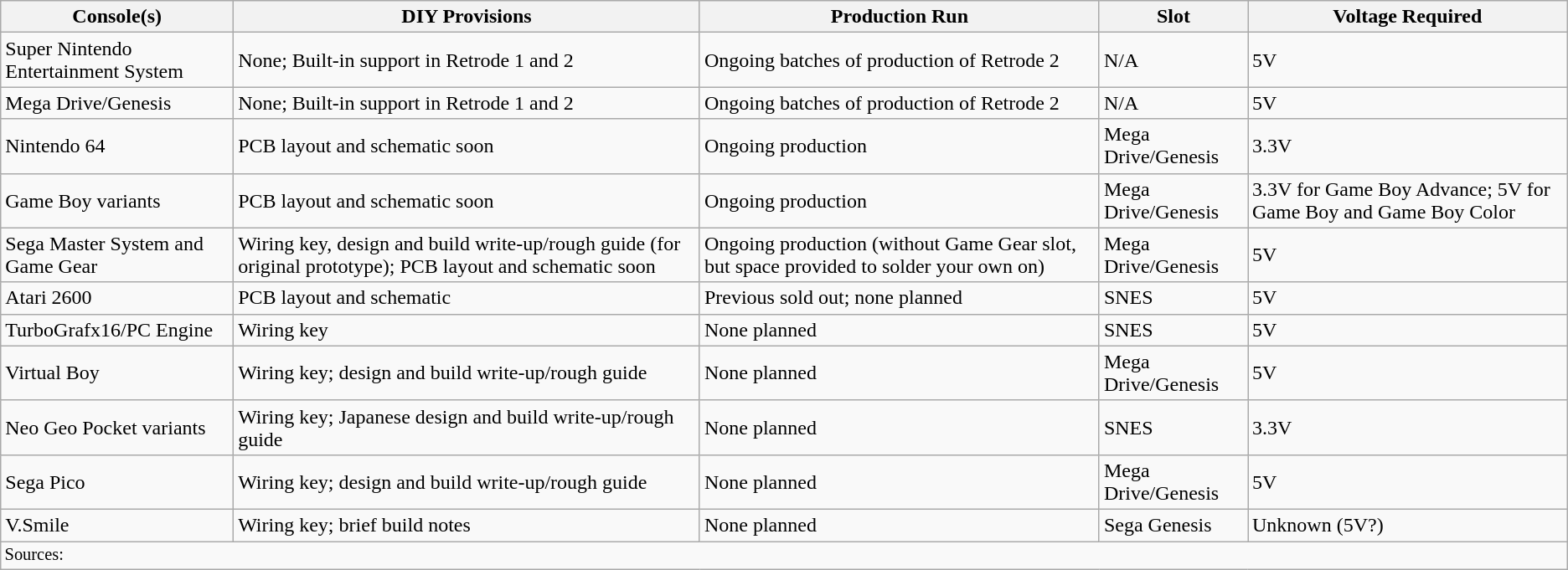<table class="wikitable">
<tr>
<th>Console(s)</th>
<th>DIY Provisions</th>
<th>Production Run</th>
<th>Slot</th>
<th>Voltage Required</th>
</tr>
<tr>
<td>Super Nintendo Entertainment System</td>
<td>None; Built-in support in Retrode 1 and 2</td>
<td>Ongoing batches of production of Retrode 2</td>
<td>N/A</td>
<td>5V</td>
</tr>
<tr>
<td>Mega Drive/Genesis</td>
<td>None; Built-in support in Retrode 1 and 2</td>
<td>Ongoing batches of production of Retrode 2</td>
<td>N/A</td>
<td>5V</td>
</tr>
<tr>
<td>Nintendo 64</td>
<td>PCB layout and schematic soon</td>
<td>Ongoing production</td>
<td>Mega Drive/Genesis</td>
<td>3.3V</td>
</tr>
<tr>
<td>Game Boy variants</td>
<td>PCB layout and schematic soon</td>
<td>Ongoing production</td>
<td>Mega Drive/Genesis</td>
<td>3.3V for Game Boy Advance; 5V for Game Boy and Game Boy Color</td>
</tr>
<tr>
<td>Sega Master System and Game Gear</td>
<td>Wiring key, design and build write-up/rough guide (for original prototype); PCB layout and schematic soon</td>
<td>Ongoing production (without Game Gear slot, but space provided to solder your own on)</td>
<td>Mega Drive/Genesis</td>
<td>5V</td>
</tr>
<tr>
<td>Atari 2600</td>
<td>PCB layout and schematic</td>
<td>Previous sold out; none planned</td>
<td>SNES</td>
<td>5V</td>
</tr>
<tr>
<td>TurboGrafx16/PC Engine</td>
<td>Wiring key</td>
<td>None planned</td>
<td>SNES</td>
<td>5V</td>
</tr>
<tr>
<td>Virtual Boy</td>
<td>Wiring key; design and build write-up/rough guide</td>
<td>None planned</td>
<td>Mega Drive/Genesis</td>
<td>5V</td>
</tr>
<tr>
<td>Neo Geo Pocket variants</td>
<td>Wiring key; Japanese design and build write-up/rough guide</td>
<td>None planned</td>
<td>SNES</td>
<td>3.3V</td>
</tr>
<tr>
<td>Sega Pico</td>
<td>Wiring key; design and build write-up/rough guide</td>
<td>None planned</td>
<td>Mega Drive/Genesis</td>
<td>5V</td>
</tr>
<tr>
<td>V.Smile</td>
<td>Wiring key; brief build notes</td>
<td>None planned</td>
<td>Sega Genesis</td>
<td>Unknown (5V?)</td>
</tr>
<tr>
<td colspan="6" style="text-align:left;font-size:85%">Sources: </td>
</tr>
</table>
